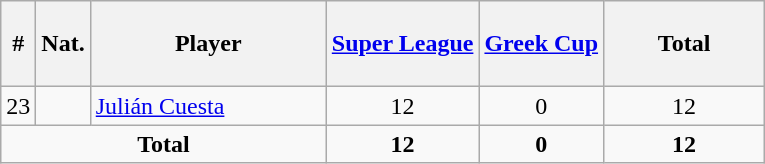<table class="wikitable sortable alternance" ; style="text-align:center; ">
<tr>
<th height=50>#</th>
<th width=10>Nat.</th>
<th width=150>Player</th>
<th height=50><a href='#'>Super League</a></th>
<th height=50><a href='#'>Greek Cup</a></th>
<th width=100>Total</th>
</tr>
<tr>
<td>23</td>
<td></td>
<td align="left"><a href='#'>Julián Cuesta</a></td>
<td>12</td>
<td>0</td>
<td>12</td>
</tr>
<tr class="sortbottom">
<td colspan="3"><strong>Total</strong></td>
<td><strong>12</strong></td>
<td><strong>0</strong></td>
<td><strong>12</strong></td>
</tr>
</table>
